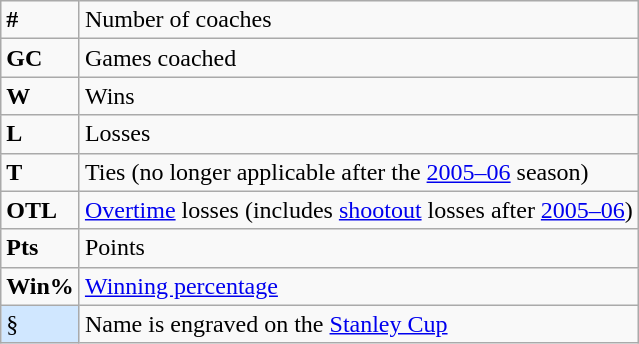<table class="wikitable">
<tr>
<td><strong>#</strong></td>
<td>Number of coaches</td>
</tr>
<tr>
<td><strong>GC</strong></td>
<td>Games coached</td>
</tr>
<tr>
<td><strong>W</strong></td>
<td>Wins</td>
</tr>
<tr>
<td><strong>L</strong></td>
<td>Losses</td>
</tr>
<tr>
<td><strong>T</strong></td>
<td>Ties (no longer applicable after the <a href='#'>2005–06</a> season)</td>
</tr>
<tr>
<td><strong>OTL</strong></td>
<td><a href='#'>Overtime</a> losses (includes <a href='#'>shootout</a> losses after <a href='#'>2005–06</a>)</td>
</tr>
<tr>
<td><strong>Pts</strong></td>
<td>Points</td>
</tr>
<tr>
<td><strong>Win%</strong></td>
<td><a href='#'>Winning percentage</a></td>
</tr>
<tr>
<td style="background:#D0E7FF;">§</td>
<td>Name is engraved on the <a href='#'>Stanley Cup</a></td>
</tr>
</table>
